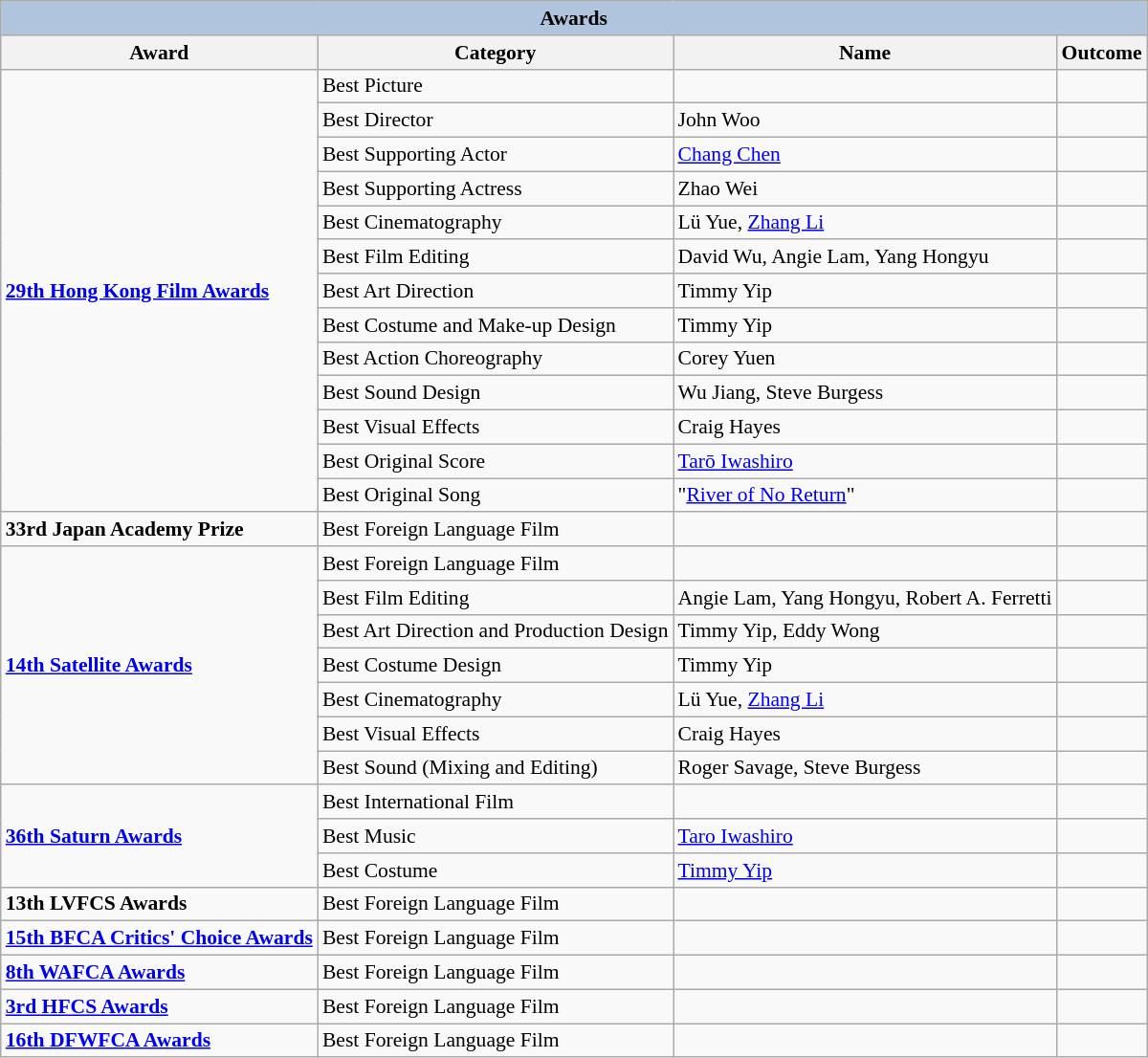<table class="wikitable" style="font-size:90%;">
<tr>
<th colspan="4" style="background:LightSteelBlue;">Awards</th>
</tr>
<tr>
<th>Award</th>
<th>Category</th>
<th>Name</th>
<th>Outcome</th>
</tr>
<tr>
<td rowspan=13><strong><a href='#'>29th Hong Kong Film Awards</a></strong></td>
<td>Best Picture</td>
<td></td>
<td></td>
</tr>
<tr>
<td>Best Director</td>
<td>John Woo</td>
<td></td>
</tr>
<tr>
<td>Best Supporting Actor</td>
<td><a href='#'>Chang Chen</a></td>
<td></td>
</tr>
<tr>
<td>Best Supporting Actress</td>
<td>Zhao Wei</td>
<td></td>
</tr>
<tr>
<td>Best Cinematography</td>
<td>Lü Yue, <a href='#'>Zhang Li</a></td>
<td></td>
</tr>
<tr>
<td>Best Film Editing</td>
<td>David Wu, Angie Lam, Yang Hongyu</td>
<td></td>
</tr>
<tr>
<td>Best Art Direction</td>
<td>Timmy Yip</td>
<td></td>
</tr>
<tr>
<td>Best Costume and Make-up Design</td>
<td>Timmy Yip</td>
<td></td>
</tr>
<tr>
<td>Best Action Choreography</td>
<td>Corey Yuen</td>
<td></td>
</tr>
<tr>
<td>Best Sound Design</td>
<td>Wu Jiang, Steve Burgess</td>
<td></td>
</tr>
<tr>
<td>Best Visual Effects</td>
<td>Craig Hayes</td>
<td></td>
</tr>
<tr>
<td>Best Original Score</td>
<td><a href='#'>Tarō Iwashiro</a></td>
<td></td>
</tr>
<tr>
<td>Best Original Song</td>
<td>"<a href='#'>River of No Return</a>"</td>
<td></td>
</tr>
<tr>
<td><strong>33rd Japan Academy Prize</strong></td>
<td>Best Foreign Language Film</td>
<td></td>
<td></td>
</tr>
<tr>
<td rowspan=7><strong><a href='#'>14th Satellite Awards</a></strong></td>
<td>Best Foreign Language Film</td>
<td></td>
<td></td>
</tr>
<tr>
<td>Best Film Editing</td>
<td>Angie Lam, Yang Hongyu, Robert A. Ferretti</td>
<td></td>
</tr>
<tr>
<td>Best Art Direction and Production Design</td>
<td>Timmy Yip, Eddy Wong</td>
<td></td>
</tr>
<tr>
<td>Best Costume Design</td>
<td>Timmy Yip</td>
<td></td>
</tr>
<tr>
<td>Best Cinematography</td>
<td>Lü Yue, <a href='#'>Zhang Li</a></td>
<td></td>
</tr>
<tr>
<td>Best Visual Effects</td>
<td>Craig Hayes</td>
<td></td>
</tr>
<tr>
<td>Best Sound (Mixing and Editing)</td>
<td>Roger Savage, Steve Burgess</td>
<td></td>
</tr>
<tr>
<td rowspan=3><strong><a href='#'>36th Saturn Awards</a></strong></td>
<td>Best International Film</td>
<td></td>
<td></td>
</tr>
<tr>
<td>Best Music</td>
<td><a href='#'>Taro Iwashiro</a></td>
<td></td>
</tr>
<tr>
<td>Best Costume</td>
<td><a href='#'>Timmy Yip</a></td>
<td></td>
</tr>
<tr>
<td><strong>13th LVFCS Awards</strong></td>
<td>Best Foreign Language Film</td>
<td></td>
<td></td>
</tr>
<tr>
<td><strong><a href='#'>15th BFCA Critics' Choice Awards</a></strong></td>
<td>Best Foreign Language Film</td>
<td></td>
<td></td>
</tr>
<tr>
<td><strong><a href='#'>8th WAFCA Awards</a></strong></td>
<td>Best Foreign Language Film</td>
<td></td>
<td></td>
</tr>
<tr>
<td><strong><a href='#'>3rd HFCS Awards</a></strong></td>
<td>Best Foreign Language Film</td>
<td></td>
<td></td>
</tr>
<tr>
<td><strong><a href='#'>16th DFWFCA Awards</a></strong></td>
<td>Best Foreign Language Film</td>
<td></td>
<td></td>
</tr>
</table>
